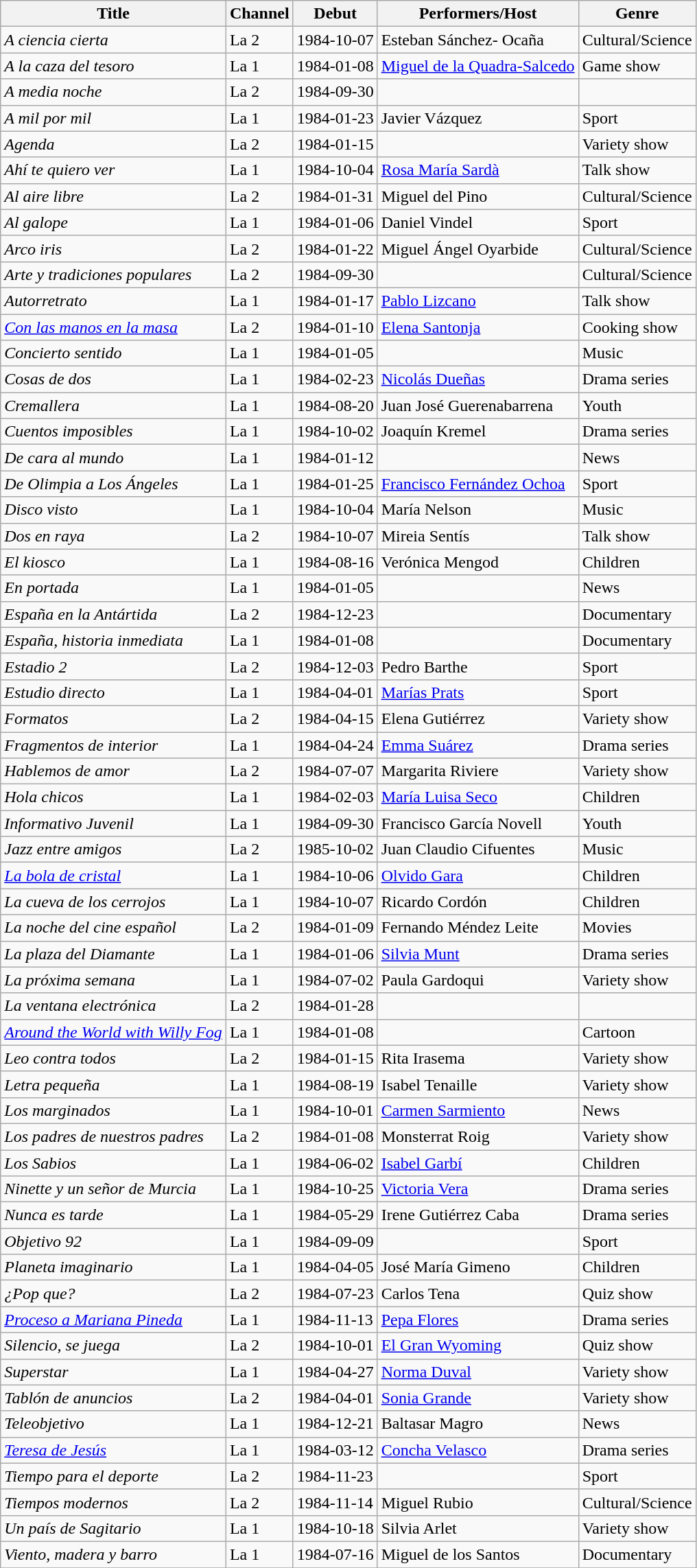<table class="wikitable sortable">
<tr>
<th>Title</th>
<th>Channel</th>
<th>Debut</th>
<th>Performers/Host</th>
<th>Genre</th>
</tr>
<tr>
<td><em>A ciencia cierta</em></td>
<td>La 2</td>
<td>1984-10-07</td>
<td>Esteban Sánchez- Ocaña</td>
<td>Cultural/Science</td>
</tr>
<tr>
<td><em>A la caza del tesoro</em></td>
<td>La 1</td>
<td>1984-01-08</td>
<td><a href='#'>Miguel de la Quadra-Salcedo</a></td>
<td>Game show</td>
</tr>
<tr>
<td><em>A media noche</em></td>
<td>La 2</td>
<td>1984-09-30</td>
<td></td>
<td></td>
</tr>
<tr>
<td><em>A mil por mil</em></td>
<td>La 1</td>
<td>1984-01-23</td>
<td>Javier Vázquez</td>
<td>Sport</td>
</tr>
<tr>
<td><em>Agenda</em></td>
<td>La 2</td>
<td>1984-01-15</td>
<td></td>
<td>Variety show</td>
</tr>
<tr>
<td><em>Ahí te quiero ver</em></td>
<td>La 1</td>
<td>1984-10-04</td>
<td><a href='#'>Rosa María Sardà</a></td>
<td>Talk show</td>
</tr>
<tr>
<td><em>Al aire libre</em></td>
<td>La 2</td>
<td>1984-01-31</td>
<td>Miguel del Pino</td>
<td>Cultural/Science</td>
</tr>
<tr>
<td><em>Al galope</em></td>
<td>La 1</td>
<td>1984-01-06</td>
<td>Daniel Vindel</td>
<td>Sport</td>
</tr>
<tr>
<td><em>Arco iris</em></td>
<td>La 2</td>
<td>1984-01-22</td>
<td>Miguel Ángel Oyarbide</td>
<td>Cultural/Science</td>
</tr>
<tr>
<td><em>Arte y tradiciones populares</em></td>
<td>La 2</td>
<td>1984-09-30</td>
<td></td>
<td>Cultural/Science</td>
</tr>
<tr>
<td><em>Autorretrato</em></td>
<td>La 1</td>
<td>1984-01-17</td>
<td><a href='#'>Pablo Lizcano</a></td>
<td>Talk show</td>
</tr>
<tr>
<td><em><a href='#'>Con las manos en la masa</a></em></td>
<td>La 2</td>
<td>1984-01-10</td>
<td><a href='#'>Elena Santonja</a></td>
<td>Cooking show</td>
</tr>
<tr>
<td><em>Concierto sentido</em></td>
<td>La 1</td>
<td>1984-01-05</td>
<td></td>
<td>Music</td>
</tr>
<tr>
<td><em>Cosas de dos</em></td>
<td>La 1</td>
<td>1984-02-23</td>
<td><a href='#'>Nicolás Dueñas</a></td>
<td>Drama series</td>
</tr>
<tr>
<td><em>Cremallera</em></td>
<td>La 1</td>
<td>1984-08-20</td>
<td>Juan José Guerenabarrena</td>
<td>Youth</td>
</tr>
<tr>
<td><em>Cuentos imposibles </em></td>
<td>La 1</td>
<td>1984-10-02</td>
<td>Joaquín Kremel</td>
<td>Drama series</td>
</tr>
<tr>
<td><em>De cara al mundo</em></td>
<td>La 1</td>
<td>1984-01-12</td>
<td></td>
<td>News</td>
</tr>
<tr>
<td><em>De Olimpia a Los Ángeles</em></td>
<td>La 1</td>
<td>1984-01-25</td>
<td><a href='#'>Francisco Fernández Ochoa</a></td>
<td>Sport</td>
</tr>
<tr>
<td><em>Disco visto</em></td>
<td>La 1</td>
<td>1984-10-04</td>
<td>María Nelson</td>
<td>Music</td>
</tr>
<tr>
<td><em>Dos en raya</em></td>
<td>La 2</td>
<td>1984-10-07</td>
<td>Mireia Sentís</td>
<td>Talk show</td>
</tr>
<tr>
<td><em>El kiosco</em></td>
<td>La 1</td>
<td>1984-08-16</td>
<td>Verónica Mengod</td>
<td>Children</td>
</tr>
<tr>
<td><em>En portada</em></td>
<td>La 1</td>
<td>1984-01-05</td>
<td></td>
<td>News</td>
</tr>
<tr>
<td><em>España en la Antártida</em></td>
<td>La 2</td>
<td>1984-12-23</td>
<td></td>
<td>Documentary</td>
</tr>
<tr>
<td><em>España, historia inmediata</em></td>
<td>La 1</td>
<td>1984-01-08</td>
<td></td>
<td>Documentary</td>
</tr>
<tr>
<td><em>Estadio 2</em></td>
<td>La 2</td>
<td>1984-12-03</td>
<td>Pedro Barthe</td>
<td>Sport</td>
</tr>
<tr>
<td><em>Estudio directo</em></td>
<td>La 1</td>
<td>1984-04-01</td>
<td><a href='#'>Marías Prats</a></td>
<td>Sport</td>
</tr>
<tr>
<td><em>Formatos</em></td>
<td>La 2</td>
<td>1984-04-15</td>
<td>Elena Gutiérrez</td>
<td>Variety show</td>
</tr>
<tr>
<td><em>Fragmentos de interior </em></td>
<td>La 1</td>
<td>1984-04-24</td>
<td><a href='#'>Emma Suárez</a></td>
<td>Drama series</td>
</tr>
<tr>
<td><em>Hablemos de amor</em></td>
<td>La 2</td>
<td>1984-07-07</td>
<td>Margarita Riviere</td>
<td>Variety show</td>
</tr>
<tr>
<td><em>Hola chicos</em></td>
<td>La 1</td>
<td>1984-02-03</td>
<td><a href='#'>María Luisa Seco</a></td>
<td>Children</td>
</tr>
<tr>
<td><em>Informativo Juvenil</em></td>
<td>La 1</td>
<td>1984-09-30</td>
<td>Francisco García Novell</td>
<td>Youth</td>
</tr>
<tr>
<td><em>Jazz entre amigos</em></td>
<td>La 2</td>
<td>1985-10-02</td>
<td>Juan Claudio Cifuentes</td>
<td>Music</td>
</tr>
<tr>
<td><em><a href='#'>La bola de cristal</a></em></td>
<td>La 1</td>
<td>1984-10-06</td>
<td><a href='#'>Olvido Gara</a></td>
<td>Children</td>
</tr>
<tr>
<td><em>La cueva de los cerrojos</em></td>
<td>La 1</td>
<td>1984-10-07</td>
<td>Ricardo Cordón</td>
<td>Children</td>
</tr>
<tr>
<td><em>La noche del cine español</em></td>
<td>La 2</td>
<td>1984-01-09</td>
<td>Fernando Méndez Leite</td>
<td>Movies</td>
</tr>
<tr>
<td><em>La plaza del Diamante</em></td>
<td>La 1</td>
<td>1984-01-06</td>
<td><a href='#'>Silvia Munt</a></td>
<td>Drama series</td>
</tr>
<tr>
<td><em>La próxima semana</em></td>
<td>La 1</td>
<td>1984-07-02</td>
<td>Paula Gardoqui</td>
<td>Variety show</td>
</tr>
<tr>
<td><em>La ventana electrónica</em></td>
<td>La 2</td>
<td>1984-01-28</td>
<td></td>
<td></td>
</tr>
<tr>
<td><em><a href='#'>Around the World with Willy Fog</a></em></td>
<td>La 1</td>
<td>1984-01-08</td>
<td></td>
<td>Cartoon</td>
</tr>
<tr>
<td><em>Leo contra todos</em></td>
<td>La 2</td>
<td>1984-01-15</td>
<td>Rita Irasema</td>
<td>Variety show</td>
</tr>
<tr>
<td><em>Letra pequeña</em></td>
<td>La 1</td>
<td>1984-08-19</td>
<td>Isabel Tenaille</td>
<td>Variety show</td>
</tr>
<tr>
<td><em>Los marginados</em></td>
<td>La 1</td>
<td>1984-10-01</td>
<td><a href='#'>Carmen Sarmiento</a></td>
<td>News</td>
</tr>
<tr>
<td><em>Los padres de nuestros padres</em></td>
<td>La 2</td>
<td>1984-01-08</td>
<td>Monsterrat Roig</td>
<td>Variety show</td>
</tr>
<tr>
<td><em>Los Sabios</em></td>
<td>La 1</td>
<td>1984-06-02</td>
<td><a href='#'>Isabel Garbí</a></td>
<td>Children</td>
</tr>
<tr>
<td><em>Ninette y un señor de Murcia </em></td>
<td>La 1</td>
<td>1984-10-25</td>
<td><a href='#'>Victoria Vera</a></td>
<td>Drama series</td>
</tr>
<tr>
<td><em>Nunca es tarde</em></td>
<td>La 1</td>
<td>1984-05-29</td>
<td>Irene Gutiérrez Caba</td>
<td>Drama series</td>
</tr>
<tr>
<td><em>Objetivo 92</em></td>
<td>La 1</td>
<td>1984-09-09</td>
<td></td>
<td>Sport</td>
</tr>
<tr>
<td><em>Planeta imaginario</em></td>
<td>La 1</td>
<td>1984-04-05</td>
<td>José María Gimeno</td>
<td>Children</td>
</tr>
<tr>
<td><em>¿Pop que? </em></td>
<td>La 2</td>
<td>1984-07-23</td>
<td>Carlos Tena</td>
<td>Quiz show</td>
</tr>
<tr>
<td><em><a href='#'>Proceso a Mariana Pineda</a></em></td>
<td>La 1</td>
<td>1984-11-13</td>
<td><a href='#'>Pepa Flores</a></td>
<td>Drama series</td>
</tr>
<tr>
<td><em>Silencio, se juega</em></td>
<td>La 2</td>
<td>1984-10-01</td>
<td><a href='#'>El Gran Wyoming</a></td>
<td>Quiz show</td>
</tr>
<tr>
<td><em>Superstar </em></td>
<td>La 1</td>
<td>1984-04-27</td>
<td><a href='#'>Norma Duval</a></td>
<td>Variety show</td>
</tr>
<tr>
<td><em>Tablón de anuncios</em></td>
<td>La 2</td>
<td>1984-04-01</td>
<td><a href='#'>Sonia Grande</a></td>
<td>Variety show</td>
</tr>
<tr>
<td><em>Teleobjetivo</em></td>
<td>La 1</td>
<td>1984-12-21</td>
<td>Baltasar Magro</td>
<td>News</td>
</tr>
<tr>
<td><em><a href='#'>Teresa de Jesús</a></em></td>
<td>La 1</td>
<td>1984-03-12</td>
<td><a href='#'>Concha Velasco</a></td>
<td>Drama series</td>
</tr>
<tr>
<td><em>Tiempo para el deporte</em></td>
<td>La 2</td>
<td>1984-11-23</td>
<td></td>
<td>Sport</td>
</tr>
<tr>
<td><em>Tiempos modernos</em></td>
<td>La 2</td>
<td>1984-11-14</td>
<td>Miguel Rubio</td>
<td>Cultural/Science</td>
</tr>
<tr>
<td><em>Un país de Sagitario</em></td>
<td>La 1</td>
<td>1984-10-18</td>
<td>Silvia Arlet</td>
<td>Variety show</td>
</tr>
<tr>
<td><em>Viento, madera y barro</em></td>
<td>La 1</td>
<td>1984-07-16</td>
<td>Miguel de los Santos</td>
<td>Documentary</td>
</tr>
<tr>
</tr>
</table>
